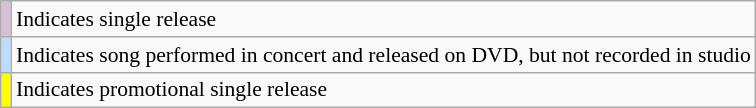<table class="wikitable" style="font-size:90%;">
<tr>
<td style="background-color:#D8BFD8"></td>
<td>Indicates single release</td>
</tr>
<tr>
<td style="background-color:#bbddff"></td>
<td>Indicates song performed in concert and released on DVD, but not recorded in studio</td>
</tr>
<tr>
<td style="background-color:#ffff00"></td>
<td>Indicates promotional single release</td>
</tr>
</table>
